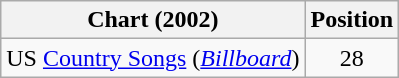<table class="wikitable plainrowheaders">
<tr>
<th scope="col">Chart (2002)</th>
<th scope="col">Position</th>
</tr>
<tr>
<td>US <a href='#'>Country Songs</a> (<em><a href='#'>Billboard</a></em>)</td>
<td align="center">28</td>
</tr>
</table>
